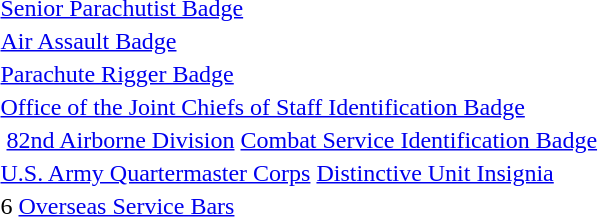<table>
<tr>
<td> <a href='#'>Senior Parachutist Badge</a></td>
</tr>
<tr>
<td> <a href='#'>Air Assault Badge</a></td>
</tr>
<tr>
<td> <a href='#'>Parachute Rigger Badge</a></td>
</tr>
<tr>
<td> <a href='#'>Office of the Joint Chiefs of Staff Identification Badge</a></td>
</tr>
<tr>
<td> <a href='#'>82nd Airborne Division</a> <a href='#'>Combat Service Identification Badge</a></td>
</tr>
<tr>
<td> <a href='#'>U.S. Army Quartermaster Corps</a> <a href='#'>Distinctive Unit Insignia</a></td>
</tr>
<tr>
<td> 6 <a href='#'>Overseas Service Bars</a></td>
</tr>
</table>
